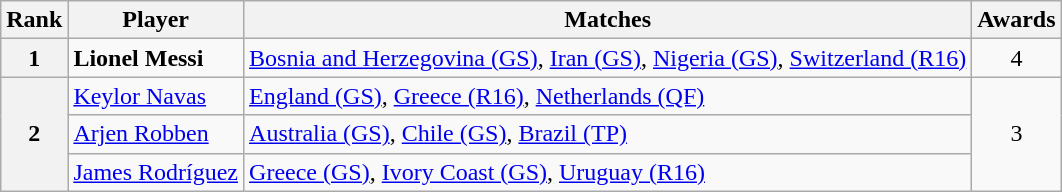<table class="wikitable plainrowheaders sortable">
<tr>
<th>Rank</th>
<th>Player</th>
<th>Matches</th>
<th>Awards</th>
</tr>
<tr>
<th>1</th>
<td> <strong>Lionel Messi</strong></td>
<td> <a href='#'>Bosnia and Herzegovina (GS)</a>,  <a href='#'>Iran (GS)</a>,  <a href='#'>Nigeria (GS)</a>,  <a href='#'>Switzerland (R16)</a></td>
<td align="center">4</td>
</tr>
<tr>
<th rowspan="3">2</th>
<td> <a href='#'>Keylor Navas</a></td>
<td> <a href='#'>England (GS)</a>,  <a href='#'>Greece (R16)</a>,  <a href='#'>Netherlands (QF)</a></td>
<td rowspan="3" align="center">3</td>
</tr>
<tr>
<td> <a href='#'>Arjen Robben</a></td>
<td> <a href='#'>Australia (GS)</a>,  <a href='#'>Chile (GS)</a>,  <a href='#'>Brazil (TP)</a></td>
</tr>
<tr>
<td> <a href='#'>James Rodríguez</a></td>
<td> <a href='#'>Greece (GS)</a>,  <a href='#'>Ivory Coast (GS)</a>,  <a href='#'>Uruguay (R16)</a></td>
</tr>
</table>
